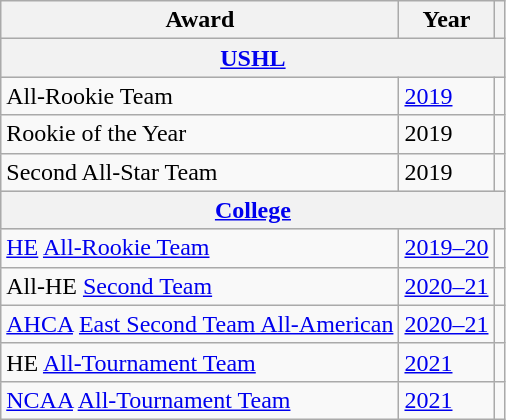<table class="wikitable">
<tr>
<th>Award</th>
<th>Year</th>
<th></th>
</tr>
<tr ALIGN="center" bgcolor="#e0e0e0">
<th colspan="3"><a href='#'>USHL</a></th>
</tr>
<tr>
<td>All-Rookie Team</td>
<td><a href='#'>2019</a></td>
<td></td>
</tr>
<tr>
<td>Rookie of the Year</td>
<td>2019</td>
<td></td>
</tr>
<tr>
<td>Second All-Star Team</td>
<td>2019</td>
<td></td>
</tr>
<tr ALIGN="center" bgcolor="#e0e0e0">
<th colspan="3"><a href='#'>College</a></th>
</tr>
<tr>
<td><a href='#'>HE</a> <a href='#'>All-Rookie Team</a></td>
<td><a href='#'>2019–20</a></td>
<td></td>
</tr>
<tr>
<td>All-HE <a href='#'>Second Team</a></td>
<td><a href='#'>2020–21</a></td>
<td></td>
</tr>
<tr>
<td><a href='#'>AHCA</a> <a href='#'>East Second Team All-American</a></td>
<td><a href='#'>2020–21</a></td>
<td></td>
</tr>
<tr>
<td>HE <a href='#'>All-Tournament Team</a></td>
<td><a href='#'>2021</a></td>
<td></td>
</tr>
<tr>
<td><a href='#'>NCAA</a> <a href='#'>All-Tournament Team</a></td>
<td><a href='#'>2021</a></td>
<td></td>
</tr>
</table>
